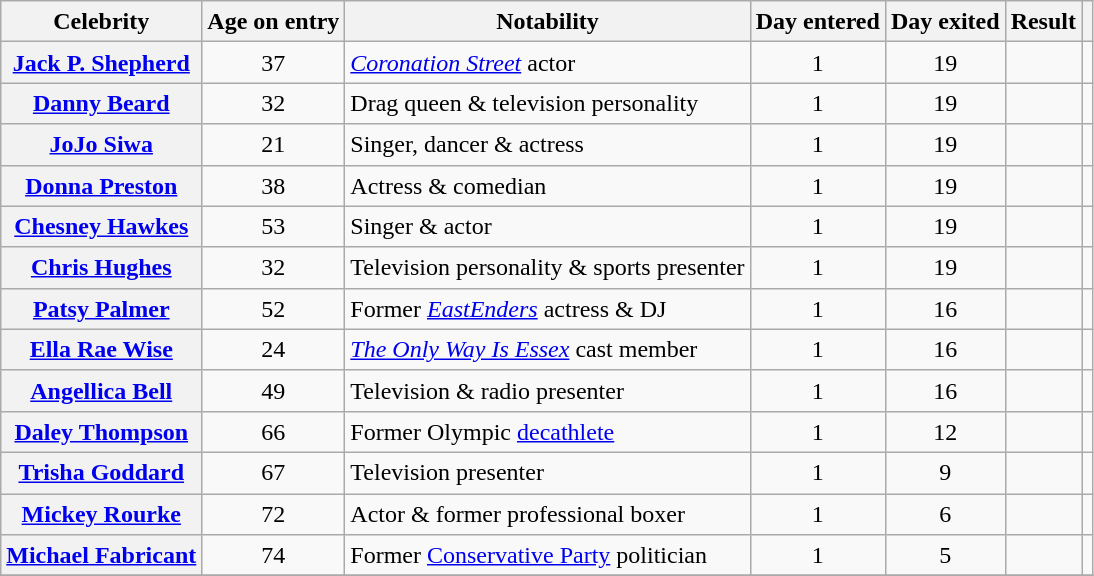<table class="wikitable sortable" style="text-align:left; line-height:20px; width:auto;">
<tr>
<th scope="col">Celebrity</th>
<th scope="col">Age on entry</th>
<th scope="col">Notability</th>
<th scope="col">Day entered</th>
<th scope="col">Day exited</th>
<th scope="col">Result</th>
<th scope="col"></th>
</tr>
<tr>
<th scope="row"><a href='#'>Jack P. Shepherd</a></th>
<td align="center">37</td>
<td><em><a href='#'>Coronation Street</a></em> actor</td>
<td align="center">1</td>
<td align="center">19</td>
<td></td>
<td align="center"></td>
</tr>
<tr>
<th scope="row"><a href='#'>Danny Beard</a></th>
<td align="center">32</td>
<td>Drag queen & television personality</td>
<td align="center">1</td>
<td align="center">19</td>
<td></td>
<td align="center"></td>
</tr>
<tr>
<th scope="row"><a href='#'>JoJo Siwa</a></th>
<td align="center">21</td>
<td>Singer, dancer & actress</td>
<td align="center">1</td>
<td align="center">19</td>
<td></td>
<td align="center"></td>
</tr>
<tr>
<th scope="row"><a href='#'>Donna Preston</a></th>
<td align="center">38</td>
<td>Actress & comedian</td>
<td align="center">1</td>
<td align="center">19</td>
<td></td>
<td align="center"></td>
</tr>
<tr>
<th scope="row"><a href='#'>Chesney Hawkes</a></th>
<td align="center">53</td>
<td>Singer & actor</td>
<td align="center">1</td>
<td align="center">19</td>
<td></td>
<td align="center"></td>
</tr>
<tr>
<th scope="row"><a href='#'>Chris Hughes</a></th>
<td align="center">32</td>
<td>Television personality & sports presenter</td>
<td align="center">1</td>
<td align="center">19</td>
<td></td>
<td align="center"></td>
</tr>
<tr>
<th scope="row"><a href='#'>Patsy Palmer</a></th>
<td align="center">52</td>
<td>Former <em><a href='#'>EastEnders</a></em> actress & DJ</td>
<td align="center">1</td>
<td align="center">16</td>
<td></td>
<td align="center"></td>
</tr>
<tr>
<th scope="row"><a href='#'>Ella Rae Wise</a></th>
<td align="center">24</td>
<td><em><a href='#'>The Only Way Is Essex</a></em> cast member</td>
<td align="center">1</td>
<td align="center">16</td>
<td></td>
<td align="center"></td>
</tr>
<tr>
<th scope="row"><a href='#'>Angellica Bell</a></th>
<td align="center">49</td>
<td>Television & radio presenter</td>
<td align="center">1</td>
<td align="center">16</td>
<td></td>
<td align="center"></td>
</tr>
<tr>
<th scope="row"><a href='#'>Daley Thompson</a></th>
<td align="center">66</td>
<td>Former Olympic <a href='#'>decathlete</a></td>
<td align="center">1</td>
<td align="center">12</td>
<td></td>
<td align="center"></td>
</tr>
<tr>
<th scope="row"><a href='#'>Trisha Goddard</a></th>
<td align="center">67</td>
<td>Television presenter</td>
<td align="center">1</td>
<td align="center">9</td>
<td></td>
<td align="center"></td>
</tr>
<tr>
<th scope="row"><a href='#'>Mickey Rourke</a></th>
<td align="center">72</td>
<td>Actor & former professional boxer</td>
<td align="center">1</td>
<td align="center">6</td>
<td></td>
<td align="center"></td>
</tr>
<tr>
<th scope="row"><a href='#'>Michael Fabricant</a></th>
<td align="center">74</td>
<td>Former <a href='#'>Conservative Party</a> politician</td>
<td align="center">1</td>
<td align="center">5</td>
<td></td>
<td align="center"></td>
</tr>
<tr>
</tr>
</table>
